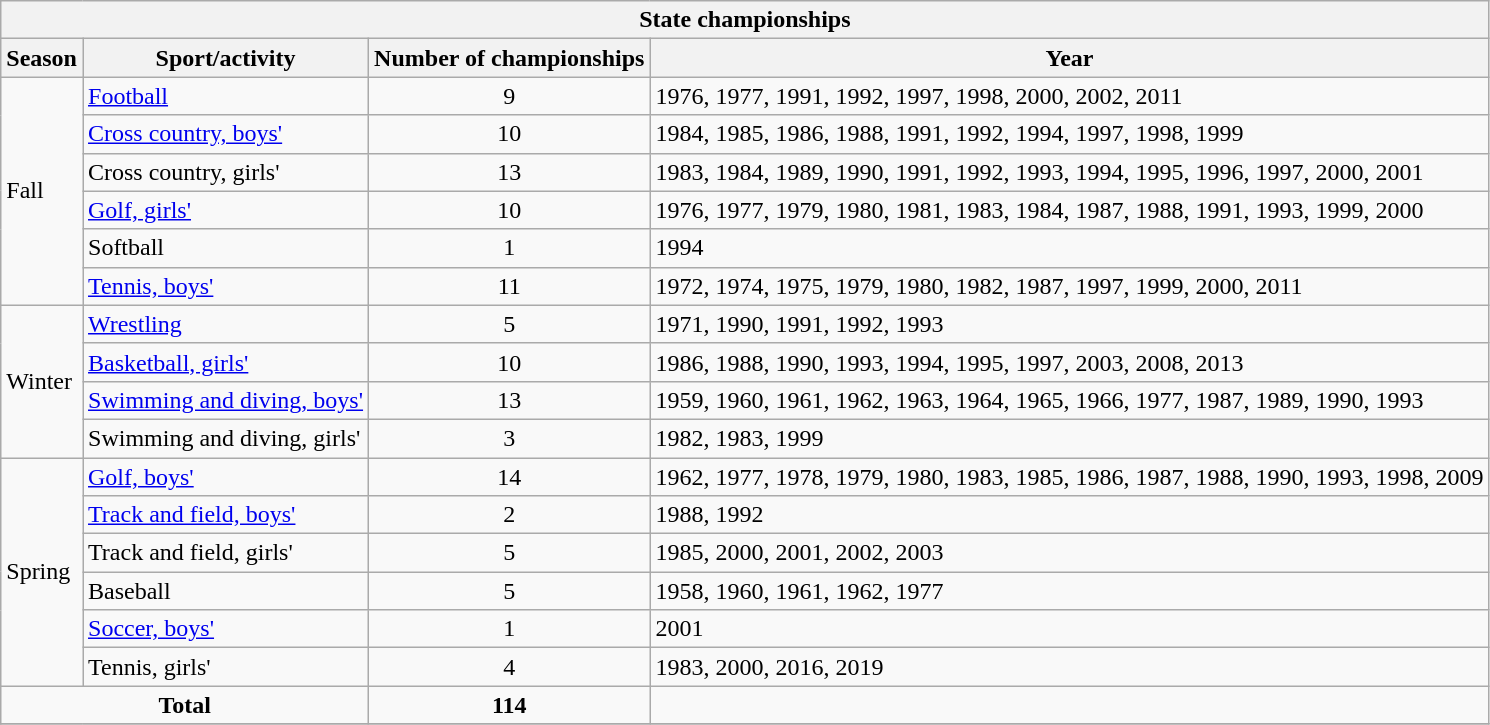<table class="wikitable">
<tr>
<th colspan="4">State championships</th>
</tr>
<tr>
<th>Season</th>
<th>Sport/activity</th>
<th>Number of championships</th>
<th>Year</th>
</tr>
<tr>
<td rowspan="6">Fall</td>
<td><a href='#'>Football</a></td>
<td align="center">9</td>
<td>1976, 1977, 1991, 1992, 1997, 1998, 2000, 2002, 2011</td>
</tr>
<tr>
<td><a href='#'>Cross country, boys'</a></td>
<td align="center">10</td>
<td>1984, 1985, 1986, 1988, 1991, 1992, 1994, 1997, 1998, 1999</td>
</tr>
<tr>
<td>Cross country, girls'</td>
<td align="center">13</td>
<td>1983, 1984, 1989, 1990, 1991, 1992, 1993, 1994, 1995, 1996, 1997, 2000, 2001</td>
</tr>
<tr>
<td><a href='#'>Golf, girls'</a></td>
<td align="center">10</td>
<td>1976, 1977, 1979, 1980, 1981, 1983, 1984, 1987, 1988, 1991, 1993, 1999, 2000</td>
</tr>
<tr>
<td>Softball</td>
<td align="center">1</td>
<td>1994</td>
</tr>
<tr>
<td><a href='#'>Tennis, boys'</a></td>
<td align="center">11</td>
<td>1972, 1974, 1975, 1979, 1980, 1982, 1987, 1997, 1999, 2000, 2011</td>
</tr>
<tr>
<td rowspan="4">Winter</td>
<td><a href='#'>Wrestling</a></td>
<td align="center">5</td>
<td>1971, 1990, 1991, 1992, 1993</td>
</tr>
<tr>
<td><a href='#'>Basketball, girls'</a></td>
<td align="center">10</td>
<td>1986, 1988, 1990, 1993, 1994, 1995, 1997, 2003, 2008, 2013</td>
</tr>
<tr>
<td><a href='#'>Swimming and diving, boys'</a></td>
<td align="center">13</td>
<td>1959, 1960, 1961, 1962, 1963, 1964, 1965, 1966, 1977, 1987, 1989, 1990, 1993</td>
</tr>
<tr>
<td>Swimming and diving, girls'</td>
<td align="center">3</td>
<td>1982, 1983, 1999</td>
</tr>
<tr>
<td rowspan="6">Spring</td>
<td><a href='#'>Golf, boys'</a></td>
<td align="center">14</td>
<td>1962, 1977, 1978, 1979, 1980, 1983, 1985, 1986, 1987, 1988, 1990, 1993, 1998, 2009</td>
</tr>
<tr>
<td><a href='#'>Track and field, boys'</a></td>
<td align="center">2</td>
<td>1988, 1992</td>
</tr>
<tr>
<td>Track and field, girls'</td>
<td align="center">5</td>
<td>1985, 2000, 2001, 2002, 2003</td>
</tr>
<tr>
<td>Baseball</td>
<td align="center">5</td>
<td>1958, 1960, 1961, 1962, 1977</td>
</tr>
<tr>
<td><a href='#'>Soccer, boys'</a></td>
<td align="center">1</td>
<td>2001</td>
</tr>
<tr>
<td>Tennis, girls'</td>
<td align="center">4</td>
<td>1983, 2000, 2016, 2019</td>
</tr>
<tr>
<td align="center" colspan="2"><strong>Total</strong></td>
<td align="center"><strong>114</strong></td>
<td></td>
</tr>
<tr>
</tr>
</table>
